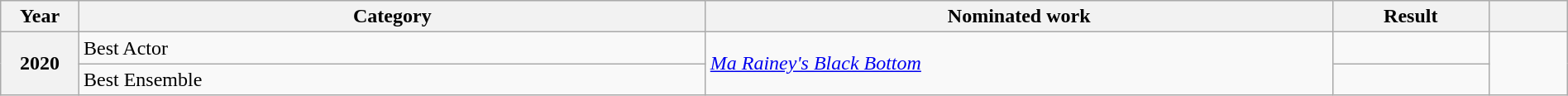<table class="wikitable plainrowheaders" style="width:100%;">
<tr>
<th scope="col" style="width:5%;">Year</th>
<th scope="col" style="width:40%;">Category</th>
<th scope="col" style="width:40%;">Nominated work</th>
<th scope="col" style="width:10%;">Result</th>
<th scope="col" style="width:5%;"></th>
</tr>
<tr>
<th scope="row" style="text-align:center;" rowspan="2">2020</th>
<td>Best Actor</td>
<td rowspan="2"><em><a href='#'>Ma Rainey's Black Bottom</a></em></td>
<td></td>
<td rowspan="2" style="text-align:center;" rowspan="2"></td>
</tr>
<tr>
<td>Best Ensemble</td>
<td></td>
</tr>
</table>
